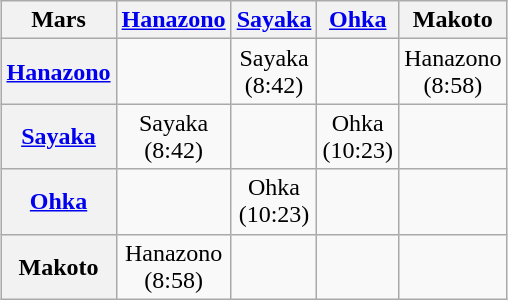<table class="wikitable" style="text-align:center; margin: 1em auto 1em auto">
<tr>
<th>Mars</th>
<th><a href='#'>Hanazono</a></th>
<th><a href='#'>Sayaka</a></th>
<th><a href='#'>Ohka</a></th>
<th>Makoto</th>
</tr>
<tr>
<th><a href='#'>Hanazono</a></th>
<td></td>
<td>Sayaka<br>(8:42)</td>
<td></td>
<td>Hanazono<br>(8:58)</td>
</tr>
<tr>
<th><a href='#'>Sayaka</a></th>
<td>Sayaka<br>(8:42)</td>
<td></td>
<td>Ohka<br>(10:23)</td>
<td></td>
</tr>
<tr>
<th><a href='#'>Ohka</a></th>
<td></td>
<td>Ohka<br>(10:23)</td>
<td></td>
<td></td>
</tr>
<tr>
<th>Makoto</th>
<td>Hanazono<br>(8:58)</td>
<td></td>
<td></td>
<td></td>
</tr>
</table>
